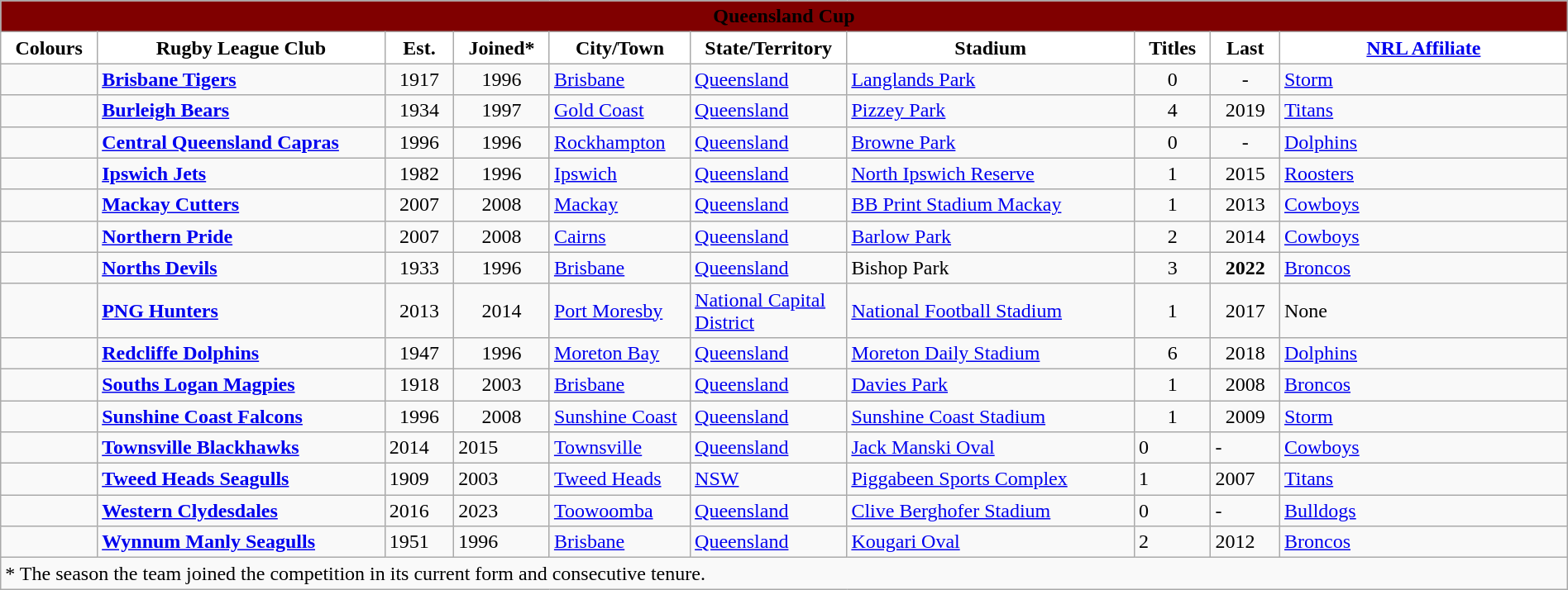<table class="wikitable" style="width: 100%">
<tr>
<td colspan="10" style="background:maroon; text-align:center;"><strong><span>Queensland Cup</span></strong></td>
</tr>
<tr>
<th style="background:white; width:01%">Colours</th>
<th style="background:white; width:08%">Rugby League Club</th>
<th style="background:white; width:01%">Est.</th>
<th style="background:white; width:01%">Joined*</th>
<th style="background:white; width:01%">City/Town</th>
<th style="background:white; width:01%  ">State/Territory</th>
<th style="background:white; width:08%">Stadium</th>
<th style="background:white; width:01%">Titles</th>
<th style="background:white; width:01%">Last</th>
<th style="background:white; width:08%"><a href='#'>NRL Affiliate</a></th>
</tr>
<tr>
<td align="center"></td>
<td><strong><a href='#'>Brisbane Tigers</a></strong></td>
<td align="center">1917</td>
<td align="center">1996</td>
<td><a href='#'>Brisbane</a></td>
<td><a href='#'>Queensland</a></td>
<td><a href='#'>Langlands Park</a></td>
<td align="center">0</td>
<td align="center">-</td>
<td> <a href='#'>Storm</a></td>
</tr>
<tr>
<td align="center"></td>
<td><strong><a href='#'>Burleigh Bears</a></strong></td>
<td align="center">1934</td>
<td align="center">1997</td>
<td><a href='#'>Gold Coast</a></td>
<td><a href='#'>Queensland</a></td>
<td><a href='#'>Pizzey Park</a></td>
<td align="center">4</td>
<td align="center">2019</td>
<td> <a href='#'>Titans</a></td>
</tr>
<tr>
<td align="center"></td>
<td><strong><a href='#'>Central Queensland Capras</a></strong></td>
<td align="center">1996</td>
<td align="center">1996</td>
<td><a href='#'>Rockhampton</a></td>
<td><a href='#'>Queensland</a></td>
<td><a href='#'>Browne Park</a></td>
<td align="center">0</td>
<td align="center">-</td>
<td> <a href='#'>Dolphins</a></td>
</tr>
<tr>
<td align="center"></td>
<td><strong><a href='#'>Ipswich Jets</a></strong></td>
<td align="center">1982</td>
<td align="center">1996</td>
<td><a href='#'>Ipswich</a></td>
<td><a href='#'>Queensland</a></td>
<td><a href='#'>North Ipswich Reserve</a></td>
<td align="center">1</td>
<td align="center">2015</td>
<td> <a href='#'>Roosters</a></td>
</tr>
<tr>
<td align="center"></td>
<td><strong><a href='#'>Mackay Cutters</a></strong></td>
<td align="center">2007</td>
<td align="center">2008</td>
<td><a href='#'>Mackay</a></td>
<td><a href='#'>Queensland</a></td>
<td><a href='#'>BB Print Stadium Mackay</a></td>
<td align="center">1</td>
<td align="center">2013</td>
<td> <a href='#'>Cowboys</a></td>
</tr>
<tr>
<td align="center"></td>
<td><strong><a href='#'>Northern Pride</a></strong></td>
<td align="center">2007</td>
<td align="center">2008</td>
<td><a href='#'>Cairns</a></td>
<td><a href='#'>Queensland</a></td>
<td><a href='#'>Barlow Park</a></td>
<td align="center">2</td>
<td align="center">2014</td>
<td> <a href='#'>Cowboys</a></td>
</tr>
<tr>
<td align="center"></td>
<td><strong><a href='#'>Norths Devils</a></strong></td>
<td align="center">1933</td>
<td align="center">1996</td>
<td><a href='#'>Brisbane</a></td>
<td><a href='#'>Queensland</a></td>
<td>Bishop Park</td>
<td align="center">3</td>
<td align="center"><strong>2022</strong></td>
<td> <a href='#'>Broncos</a></td>
</tr>
<tr>
<td align="center"></td>
<td><strong><a href='#'>PNG Hunters</a></strong></td>
<td align="center">2013</td>
<td align="center">2014</td>
<td><a href='#'>Port Moresby</a></td>
<td><a href='#'>National Capital District</a></td>
<td><a href='#'>National Football Stadium</a></td>
<td align="center">1</td>
<td align="center">2017</td>
<td>None</td>
</tr>
<tr>
<td align="center"></td>
<td><strong><a href='#'>Redcliffe Dolphins</a></strong></td>
<td align="center">1947</td>
<td align="center">1996</td>
<td><a href='#'>Moreton Bay</a></td>
<td><a href='#'>Queensland</a></td>
<td><a href='#'>Moreton Daily Stadium</a></td>
<td align="center">6</td>
<td align="center">2018</td>
<td> <a href='#'>Dolphins</a></td>
</tr>
<tr>
<td align="center"></td>
<td><strong><a href='#'>Souths Logan Magpies</a></strong></td>
<td align="center">1918</td>
<td align="center">2003</td>
<td><a href='#'>Brisbane</a></td>
<td><a href='#'>Queensland</a></td>
<td><a href='#'>Davies Park</a></td>
<td align="center">1</td>
<td align="center">2008</td>
<td> <a href='#'>Broncos</a></td>
</tr>
<tr>
<td align="center"></td>
<td><strong><a href='#'>Sunshine Coast Falcons</a></strong></td>
<td align="center">1996</td>
<td align="center">2008</td>
<td><a href='#'>Sunshine Coast</a></td>
<td><a href='#'>Queensland</a></td>
<td><a href='#'>Sunshine Coast Stadium</a></td>
<td align="center">1</td>
<td align="center">2009</td>
<td> <a href='#'>Storm</a></td>
</tr>
<tr>
<td align="center"></td>
<td><strong><a href='#'>Townsville Blackhawks</a></strong></td>
<td>2014</td>
<td>2015</td>
<td><a href='#'>Townsville</a></td>
<td><a href='#'>Queensland</a></td>
<td><a href='#'>Jack Manski Oval</a></td>
<td>0</td>
<td>-</td>
<td> <a href='#'>Cowboys</a></td>
</tr>
<tr>
<td align="center"></td>
<td><strong><a href='#'>Tweed Heads Seagulls</a></strong></td>
<td>1909</td>
<td>2003</td>
<td><a href='#'>Tweed Heads</a></td>
<td><a href='#'>NSW</a></td>
<td><a href='#'>Piggabeen Sports Complex</a></td>
<td>1</td>
<td>2007</td>
<td> <a href='#'>Titans</a></td>
</tr>
<tr>
<td align="center"></td>
<td><strong><a href='#'>Western Clydesdales</a></strong></td>
<td>2016</td>
<td>2023</td>
<td><a href='#'>Toowoomba</a></td>
<td><a href='#'>Queensland</a></td>
<td><a href='#'>Clive Berghofer Stadium</a></td>
<td>0</td>
<td>-</td>
<td> <a href='#'>Bulldogs</a></td>
</tr>
<tr>
<td align="center"></td>
<td><strong><a href='#'>Wynnum Manly Seagulls</a></strong></td>
<td>1951</td>
<td>1996</td>
<td><a href='#'>Brisbane</a></td>
<td><a href='#'>Queensland</a></td>
<td><a href='#'>Kougari Oval</a></td>
<td>2</td>
<td>2012</td>
<td> <a href='#'>Broncos</a></td>
</tr>
<tr>
<td colspan="10">* The season the team joined the competition in its current form and consecutive tenure.</td>
</tr>
</table>
